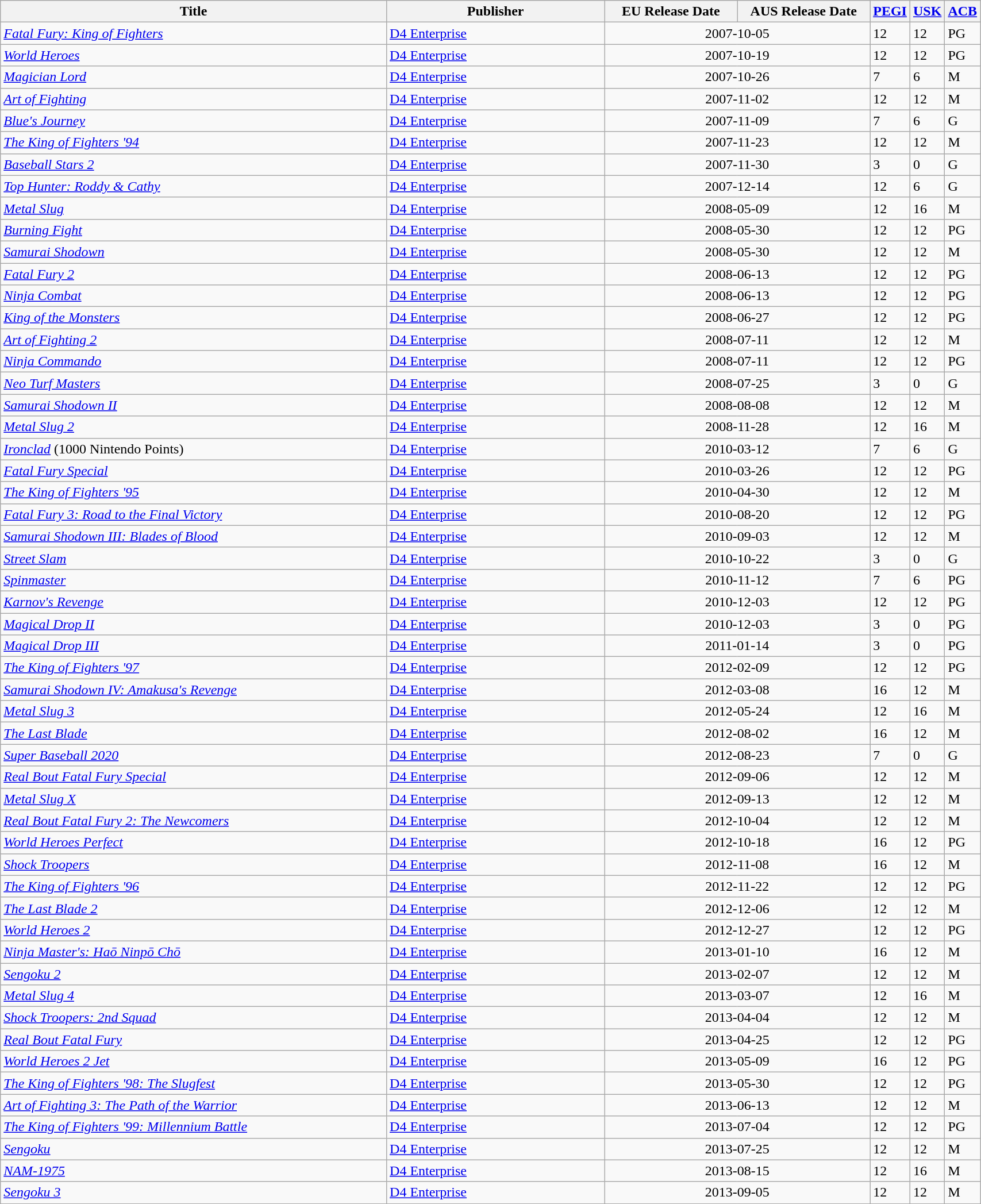<table class="wikitable sortable" style="width:90%">
<tr>
<th width="45%">Title</th>
<th width="25%">Publisher</th>
<th width="15%">EU Release Date</th>
<th width="15%">AUS Release Date</th>
<th width="5%"><a href='#'>PEGI</a></th>
<th width="5%"><a href='#'>USK</a></th>
<th width="5%"><a href='#'>ACB</a></th>
</tr>
<tr>
<td><em><a href='#'>Fatal Fury: King of Fighters</a></em></td>
<td><a href='#'>D4 Enterprise</a></td>
<td colspan="2" align="center">2007-10-05</td>
<td>12</td>
<td>12</td>
<td>PG</td>
</tr>
<tr>
<td><em><a href='#'>World Heroes</a></em></td>
<td><a href='#'>D4 Enterprise</a></td>
<td colspan="2" align="center">2007-10-19</td>
<td>12</td>
<td>12</td>
<td>PG</td>
</tr>
<tr>
<td><em><a href='#'>Magician Lord</a></em></td>
<td><a href='#'>D4 Enterprise</a></td>
<td colspan="2" align="center">2007-10-26</td>
<td>7</td>
<td>6</td>
<td>M</td>
</tr>
<tr>
<td><em><a href='#'>Art of Fighting</a></em></td>
<td><a href='#'>D4 Enterprise</a></td>
<td colspan="2" align="center">2007-11-02</td>
<td>12</td>
<td>12</td>
<td>M</td>
</tr>
<tr>
<td><em><a href='#'>Blue's Journey</a></em></td>
<td><a href='#'>D4 Enterprise</a></td>
<td colspan="2" align="center">2007-11-09</td>
<td>7</td>
<td>6</td>
<td>G</td>
</tr>
<tr>
<td><em><a href='#'>The King of Fighters '94</a></em></td>
<td><a href='#'>D4 Enterprise</a></td>
<td colspan="2" align="center">2007-11-23</td>
<td>12</td>
<td>12</td>
<td>M</td>
</tr>
<tr>
<td><em><a href='#'>Baseball Stars 2</a></em></td>
<td><a href='#'>D4 Enterprise</a></td>
<td colspan="2" align="center">2007-11-30</td>
<td>3</td>
<td>0</td>
<td>G</td>
</tr>
<tr>
<td><em><a href='#'>Top Hunter: Roddy & Cathy</a></em></td>
<td><a href='#'>D4 Enterprise</a></td>
<td colspan="2" align="center">2007-12-14</td>
<td>12</td>
<td>6</td>
<td>G</td>
</tr>
<tr>
<td><em><a href='#'>Metal Slug</a></em></td>
<td><a href='#'>D4 Enterprise</a></td>
<td colspan="2" align="center">2008-05-09</td>
<td>12</td>
<td>16</td>
<td>M</td>
</tr>
<tr>
<td><em><a href='#'>Burning Fight</a></em></td>
<td><a href='#'>D4 Enterprise</a></td>
<td colspan="2" align="center">2008-05-30</td>
<td>12</td>
<td>12</td>
<td>PG</td>
</tr>
<tr>
<td><em><a href='#'>Samurai Shodown</a></em></td>
<td><a href='#'>D4 Enterprise</a></td>
<td colspan="2" align="center">2008-05-30</td>
<td>12</td>
<td>12</td>
<td>M</td>
</tr>
<tr>
<td><em><a href='#'>Fatal Fury 2</a></em></td>
<td><a href='#'>D4 Enterprise</a></td>
<td colspan="2" align="center">2008-06-13</td>
<td>12</td>
<td>12</td>
<td>PG</td>
</tr>
<tr>
<td><em><a href='#'>Ninja Combat</a></em></td>
<td><a href='#'>D4 Enterprise</a></td>
<td colspan="2" align="center">2008-06-13</td>
<td>12</td>
<td>12</td>
<td>PG</td>
</tr>
<tr>
<td><em><a href='#'>King of the Monsters</a></em></td>
<td><a href='#'>D4 Enterprise</a></td>
<td colspan="2" align="center">2008-06-27</td>
<td>12</td>
<td>12</td>
<td>PG</td>
</tr>
<tr>
<td><em><a href='#'>Art of Fighting 2</a></em></td>
<td><a href='#'>D4 Enterprise</a></td>
<td colspan="2" align="center">2008-07-11</td>
<td>12</td>
<td>12</td>
<td>M</td>
</tr>
<tr>
<td><em><a href='#'>Ninja Commando</a></em></td>
<td><a href='#'>D4 Enterprise</a></td>
<td colspan="2" align="center">2008-07-11</td>
<td>12</td>
<td>12</td>
<td>PG</td>
</tr>
<tr>
<td><em><a href='#'>Neo Turf Masters</a></em></td>
<td><a href='#'>D4 Enterprise</a></td>
<td colspan="2" align="center">2008-07-25</td>
<td>3</td>
<td>0</td>
<td>G</td>
</tr>
<tr>
<td><em><a href='#'>Samurai Shodown II</a></em></td>
<td><a href='#'>D4 Enterprise</a></td>
<td colspan="2" align="center">2008-08-08</td>
<td>12</td>
<td>12</td>
<td>M</td>
</tr>
<tr>
<td><em><a href='#'>Metal Slug 2</a></em></td>
<td><a href='#'>D4 Enterprise</a></td>
<td colspan="2" align="center">2008-11-28</td>
<td>12</td>
<td>16</td>
<td>M</td>
</tr>
<tr>
<td><em><a href='#'>Ironclad</a></em> (1000 Nintendo Points)</td>
<td><a href='#'>D4 Enterprise</a></td>
<td colspan="2" align="center">2010-03-12</td>
<td>7</td>
<td>6</td>
<td>G</td>
</tr>
<tr>
<td><em><a href='#'>Fatal Fury Special</a></em></td>
<td><a href='#'>D4 Enterprise</a></td>
<td colspan="2" align="center">2010-03-26</td>
<td>12</td>
<td>12</td>
<td>PG</td>
</tr>
<tr>
<td><em><a href='#'>The King of Fighters '95</a></em></td>
<td><a href='#'>D4 Enterprise</a></td>
<td colspan="2" align="center">2010-04-30</td>
<td>12</td>
<td>12</td>
<td>M</td>
</tr>
<tr>
<td><em><a href='#'>Fatal Fury 3: Road to the Final Victory</a></em></td>
<td><a href='#'>D4 Enterprise</a></td>
<td colspan="2" align="center">2010-08-20</td>
<td>12</td>
<td>12</td>
<td>PG</td>
</tr>
<tr>
<td><em><a href='#'>Samurai Shodown III: Blades of Blood</a></em></td>
<td><a href='#'>D4 Enterprise</a></td>
<td colspan="2" align="center">2010-09-03</td>
<td>12</td>
<td>12</td>
<td>M</td>
</tr>
<tr>
<td><em><a href='#'>Street Slam</a></em></td>
<td><a href='#'>D4 Enterprise</a></td>
<td colspan="2" align="center">2010-10-22</td>
<td>3</td>
<td>0</td>
<td>G</td>
</tr>
<tr>
<td><em><a href='#'>Spinmaster</a></em></td>
<td><a href='#'>D4 Enterprise</a></td>
<td colspan="2" align="center">2010-11-12</td>
<td>7</td>
<td>6</td>
<td>PG</td>
</tr>
<tr>
<td><em><a href='#'>Karnov's Revenge</a></em></td>
<td><a href='#'>D4 Enterprise</a></td>
<td colspan="2" align="center">2010-12-03</td>
<td>12</td>
<td>12</td>
<td>PG</td>
</tr>
<tr>
<td><em><a href='#'>Magical Drop II</a></em></td>
<td><a href='#'>D4 Enterprise</a></td>
<td colspan="2" align="center">2010-12-03</td>
<td>3</td>
<td>0</td>
<td>PG</td>
</tr>
<tr>
<td><em><a href='#'>Magical Drop III</a></em></td>
<td><a href='#'>D4 Enterprise</a></td>
<td colspan="2" align="center">2011-01-14</td>
<td>3</td>
<td>0</td>
<td>PG</td>
</tr>
<tr>
<td><em><a href='#'>The King of Fighters '97</a></em></td>
<td><a href='#'>D4 Enterprise</a></td>
<td colspan="2" align="center">2012-02-09</td>
<td>12</td>
<td>12</td>
<td>PG</td>
</tr>
<tr>
<td><em><a href='#'>Samurai Shodown IV: Amakusa's Revenge</a></em></td>
<td><a href='#'>D4 Enterprise</a></td>
<td colspan="2" align="center">2012-03-08</td>
<td>16</td>
<td>12</td>
<td>M</td>
</tr>
<tr>
<td><em><a href='#'>Metal Slug 3</a></em></td>
<td><a href='#'>D4 Enterprise</a></td>
<td colspan="2" align="center">2012-05-24</td>
<td>12</td>
<td>16</td>
<td>M</td>
</tr>
<tr>
<td><em><a href='#'>The Last Blade</a></em></td>
<td><a href='#'>D4 Enterprise</a></td>
<td colspan="2" align="center">2012-08-02</td>
<td>16</td>
<td>12</td>
<td>M</td>
</tr>
<tr>
<td><em><a href='#'>Super Baseball 2020</a></em></td>
<td><a href='#'>D4 Enterprise</a></td>
<td colspan="2" align="center">2012-08-23</td>
<td>7</td>
<td>0</td>
<td>G</td>
</tr>
<tr>
<td><em><a href='#'>Real Bout Fatal Fury Special</a></em></td>
<td><a href='#'>D4 Enterprise</a></td>
<td colspan="2" align="center">2012-09-06</td>
<td>12</td>
<td>12</td>
<td>M</td>
</tr>
<tr>
<td><em><a href='#'>Metal Slug X</a></em></td>
<td><a href='#'>D4 Enterprise</a></td>
<td colspan="2" align="center">2012-09-13</td>
<td>12</td>
<td>12</td>
<td>M</td>
</tr>
<tr>
<td><em><a href='#'>Real Bout Fatal Fury 2: The Newcomers</a></em></td>
<td><a href='#'>D4 Enterprise</a></td>
<td colspan="2" align="center">2012-10-04</td>
<td>12</td>
<td>12</td>
<td>M</td>
</tr>
<tr>
<td><em><a href='#'>World Heroes Perfect</a></em></td>
<td><a href='#'>D4 Enterprise</a></td>
<td colspan="2" align="center">2012-10-18</td>
<td>16</td>
<td>12</td>
<td>PG</td>
</tr>
<tr>
<td><em><a href='#'>Shock Troopers</a></em></td>
<td><a href='#'>D4 Enterprise</a></td>
<td colspan="2" align="center">2012-11-08</td>
<td>16</td>
<td>12</td>
<td>M</td>
</tr>
<tr>
<td><em><a href='#'>The King of Fighters '96</a></em></td>
<td><a href='#'>D4 Enterprise</a></td>
<td colspan="2" align="center">2012-11-22</td>
<td>12</td>
<td>12</td>
<td>PG</td>
</tr>
<tr>
<td><em><a href='#'>The Last Blade 2</a></em></td>
<td><a href='#'>D4 Enterprise</a></td>
<td colspan="2" align="center">2012-12-06</td>
<td>12</td>
<td>12</td>
<td>M</td>
</tr>
<tr>
<td><em><a href='#'>World Heroes 2</a></em></td>
<td><a href='#'>D4 Enterprise</a></td>
<td colspan="2" align="center">2012-12-27</td>
<td>12</td>
<td>12</td>
<td>PG</td>
</tr>
<tr>
<td><em><a href='#'>Ninja Master's: Haō Ninpō Chō</a></em></td>
<td><a href='#'>D4 Enterprise</a></td>
<td colspan="2" align="center">2013-01-10</td>
<td>16</td>
<td>12</td>
<td>M</td>
</tr>
<tr>
<td><em><a href='#'>Sengoku 2</a></em></td>
<td><a href='#'>D4 Enterprise</a></td>
<td colspan="2" align="center">2013-02-07</td>
<td>12</td>
<td>12</td>
<td>M</td>
</tr>
<tr>
<td><em><a href='#'>Metal Slug 4</a></em></td>
<td><a href='#'>D4 Enterprise</a></td>
<td colspan="2" align="center">2013-03-07</td>
<td>12</td>
<td>16</td>
<td>M</td>
</tr>
<tr>
<td><em><a href='#'>Shock Troopers: 2nd Squad</a></em></td>
<td><a href='#'>D4 Enterprise</a></td>
<td colspan="2" align="center">2013-04-04</td>
<td>12</td>
<td>12</td>
<td>M</td>
</tr>
<tr>
<td><em><a href='#'>Real Bout Fatal Fury</a></em></td>
<td><a href='#'>D4 Enterprise</a></td>
<td colspan="2" align="center">2013-04-25</td>
<td>12</td>
<td>12</td>
<td>PG</td>
</tr>
<tr>
<td><em><a href='#'>World Heroes 2 Jet</a></em></td>
<td><a href='#'>D4 Enterprise</a></td>
<td colspan="2" align="center">2013-05-09</td>
<td>16</td>
<td>12</td>
<td>PG</td>
</tr>
<tr>
<td><em><a href='#'>The King of Fighters '98: The Slugfest</a></em></td>
<td><a href='#'>D4 Enterprise</a></td>
<td colspan="2" align="center">2013-05-30</td>
<td>12</td>
<td>12</td>
<td>PG</td>
</tr>
<tr>
<td><em><a href='#'>Art of Fighting 3: The Path of the Warrior</a></em></td>
<td><a href='#'>D4 Enterprise</a></td>
<td colspan="2" align="center">2013-06-13</td>
<td>12</td>
<td>12</td>
<td>M</td>
</tr>
<tr>
<td><em><a href='#'>The King of Fighters '99: Millennium Battle</a></em></td>
<td><a href='#'>D4 Enterprise</a></td>
<td colspan="2" align="center">2013-07-04</td>
<td>12</td>
<td>12</td>
<td>PG</td>
</tr>
<tr>
<td><em><a href='#'>Sengoku</a></em></td>
<td><a href='#'>D4 Enterprise</a></td>
<td colspan="2" align="center">2013-07-25</td>
<td>12</td>
<td>12</td>
<td>M</td>
</tr>
<tr>
<td><em><a href='#'>NAM-1975</a></em></td>
<td><a href='#'>D4 Enterprise</a></td>
<td colspan="2" align="center">2013-08-15</td>
<td>12</td>
<td>16</td>
<td>M</td>
</tr>
<tr>
<td><em><a href='#'>Sengoku 3</a></em></td>
<td><a href='#'>D4 Enterprise</a></td>
<td colspan="2" align="center">2013-09-05</td>
<td>12</td>
<td>12</td>
<td>M</td>
</tr>
<tr>
</tr>
</table>
